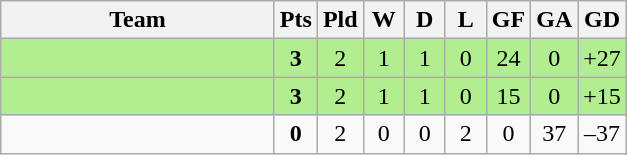<table class="wikitable" style="text-align:center;">
<tr>
<th width=175>Team</th>
<th width=20  abbr="Points">Pts</th>
<th width=20  abbr="Played">Pld</th>
<th width=20  abbr="Won">W</th>
<th width=20  abbr="Drawn">D</th>
<th width=20  abbr="Lost">L</th>
<th width=20  abbr="Goals for">GF</th>
<th width=20  abbr="Goals against">GA</th>
<th width=20  abbr="Goal difference">GD</th>
</tr>
<tr style="background: #B0EE90;">
<td align=left></td>
<td><strong>3</strong></td>
<td>2</td>
<td>1</td>
<td>1</td>
<td>0</td>
<td>24</td>
<td>0</td>
<td>+27</td>
</tr>
<tr style="background: #B0EE90;">
<td align=left></td>
<td><strong>3</strong></td>
<td>2</td>
<td>1</td>
<td>1</td>
<td>0</td>
<td>15</td>
<td>0</td>
<td>+15</td>
</tr>
<tr>
<td align=left></td>
<td><strong>0</strong></td>
<td>2</td>
<td>0</td>
<td>0</td>
<td>2</td>
<td>0</td>
<td>37</td>
<td>–37</td>
</tr>
</table>
